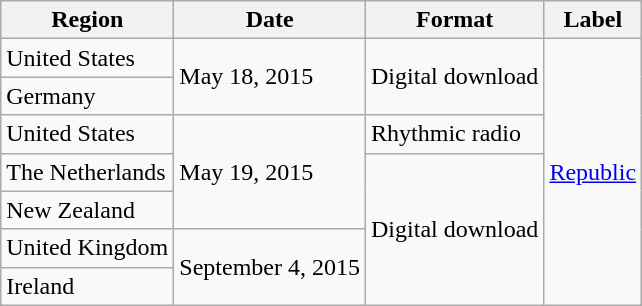<table class=wikitable>
<tr>
<th>Region</th>
<th>Date</th>
<th>Format</th>
<th>Label</th>
</tr>
<tr>
<td>United States</td>
<td rowspan="2">May 18, 2015</td>
<td rowspan="2">Digital download</td>
<td rowspan="7"><a href='#'>Republic</a></td>
</tr>
<tr>
<td>Germany</td>
</tr>
<tr>
<td>United States</td>
<td rowspan="3">May 19, 2015</td>
<td>Rhythmic radio</td>
</tr>
<tr>
<td>The Netherlands</td>
<td rowspan="4">Digital download</td>
</tr>
<tr>
<td>New Zealand</td>
</tr>
<tr>
<td>United Kingdom</td>
<td rowspan="2">September 4, 2015</td>
</tr>
<tr>
<td>Ireland</td>
</tr>
</table>
